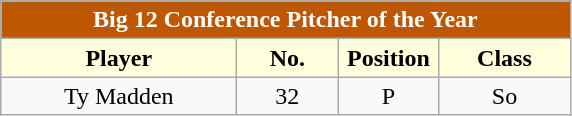<table class="wikitable" style="text-align:center">
<tr>
<td colspan="5" style= "background: #BF5700; color:white"><strong>Big 12 Conference Pitcher of the Year</strong></td>
</tr>
<tr>
<th style="width:150px; background: #ffffdd;">Player</th>
<th style="width:60px; background: #ffffdd;">No.</th>
<th style="width:60px; background: #ffffdd;">Position</th>
<th style="width:80px; background: #ffffdd;">Class</th>
</tr>
<tr>
<td>Ty Madden</td>
<td>32</td>
<td>P</td>
<td>So</td>
</tr>
</table>
